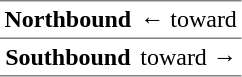<table border="1" cellspacing="0" cellpadding="3" frame="hsides" rules="rows">
<tr>
<th><span>Northbound</span></th>
<td>←  toward </td>
</tr>
<tr>
<th><span>Southbound</span></th>
<td>  toward  →</td>
</tr>
</table>
